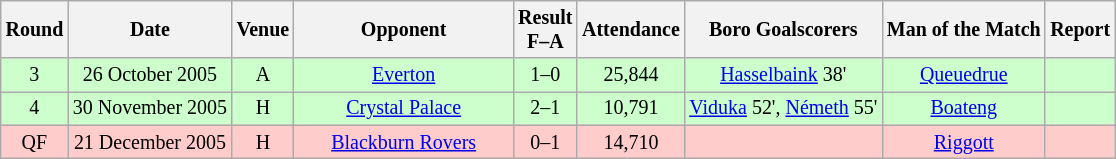<table class="wikitable" style="text-align:center; font-size:smaller;">
<tr>
<th>Round</th>
<th>Date</th>
<th>Venue</th>
<th style="width:140px;">Opponent</th>
<th>Result<br>F–A</th>
<th>Attendance</th>
<th>Boro Goalscorers</th>
<th>Man of the Match</th>
<th>Report</th>
</tr>
<tr style="background:#cfc;">
<td>3</td>
<td>26 October 2005</td>
<td>A</td>
<td><a href='#'>Everton</a></td>
<td>1–0</td>
<td>25,844</td>
<td><a href='#'>Hasselbaink</a> 38'</td>
<td><a href='#'>Queuedrue</a></td>
<td></td>
</tr>
<tr style="background:#cfc;">
<td>4</td>
<td>30 November 2005</td>
<td>H</td>
<td><a href='#'>Crystal Palace</a></td>
<td>2–1</td>
<td>10,791</td>
<td><a href='#'>Viduka</a> 52', <a href='#'>Németh</a> 55'</td>
<td><a href='#'>Boateng</a></td>
<td></td>
</tr>
<tr style="background:#fcc;">
<td>QF</td>
<td>21 December 2005</td>
<td>H</td>
<td><a href='#'>Blackburn Rovers</a></td>
<td>0–1</td>
<td>14,710</td>
<td></td>
<td><a href='#'>Riggott</a></td>
<td></td>
</tr>
</table>
